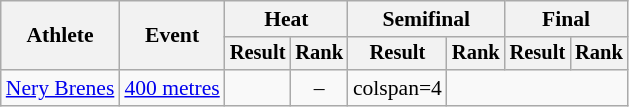<table class=wikitable style=font-size:90%>
<tr>
<th rowspan=2>Athlete</th>
<th rowspan=2>Event</th>
<th colspan=2>Heat</th>
<th colspan=2>Semifinal</th>
<th colspan=2>Final</th>
</tr>
<tr style=font-size:95%>
<th>Result</th>
<th>Rank</th>
<th>Result</th>
<th>Rank</th>
<th>Result</th>
<th>Rank</th>
</tr>
<tr align=center>
<td align=left><a href='#'>Nery Brenes</a></td>
<td align=left><a href='#'>400 metres</a></td>
<td></td>
<td>–</td>
<td>colspan=4 </td>
</tr>
</table>
